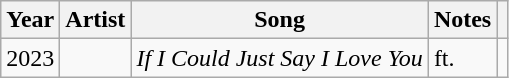<table class="wikitable plainrowheaders sortable">
<tr>
<th>Year</th>
<th>Artist</th>
<th>Song</th>
<th>Notes</th>
<th class="unsortable"></th>
</tr>
<tr>
<td>2023</td>
<td></td>
<td><em>If I Could Just Say I Love You</em></td>
<td>ft. </td>
<td></td>
</tr>
</table>
